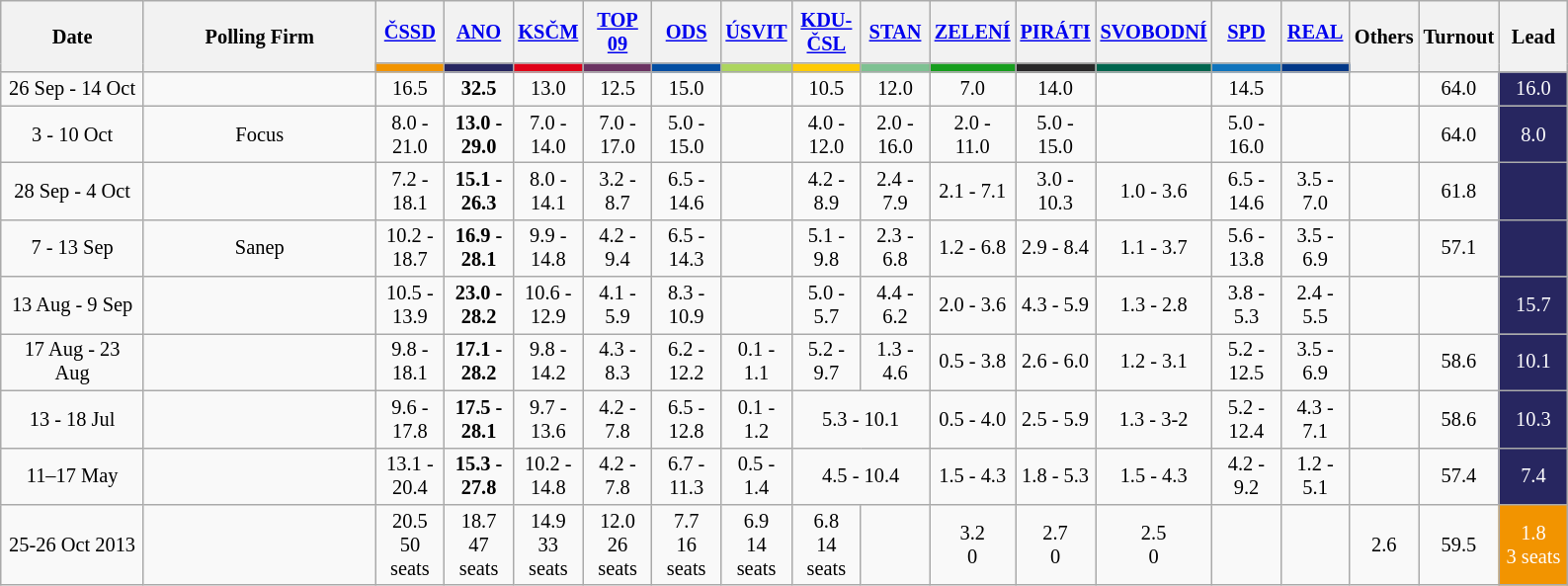<table class="wikitable" style="text-align:center; font-size:85%; line-height:16px;">
<tr style="height:42px;">
<th style="width:90px;" rowspan="2">Date</th>
<th style="width:150px;" rowspan="2">Polling Firm</th>
<th><a href='#'><span>ČSSD</span></a></th>
<th><a href='#'><span>ANO</span></a></th>
<th><a href='#'><span>KSČM</span></a></th>
<th><a href='#'><span>TOP 09</span></a></th>
<th><a href='#'><span>ODS</span></a></th>
<th><a href='#'><span>ÚSVIT</span></a></th>
<th><a href='#'><span>KDU-ČSL</span></a></th>
<th><a href='#'><span>STAN</span></a></th>
<th><a href='#'><span>ZELENÍ</span></a></th>
<th><a href='#'><span>PIRÁTI</span></a></th>
<th><a href='#'><span>SVOBODNÍ</span></a></th>
<th><a href='#'><span>SPD</span></a></th>
<th><a href='#'><span>REAL</span></a></th>
<th style="width:40px;" rowspan="2">Others</th>
<th style="width:20px;" rowspan="2">Turnout</th>
<th style="width:40px;" rowspan="2">Lead</th>
</tr>
<tr>
<th style="color:inherit;background:#F29400; width:40px;"></th>
<th style="color:inherit;background:#272660; width:40px;"></th>
<th style="color:inherit;background:#E00219; width:40px;"></th>
<th style="color:inherit;background:#6b3362; width:40px;"></th>
<th style="color:inherit;background:#034EA2; width:40px;"></th>
<th style="color:inherit;background:#ACD55F; width:40px;"></th>
<th style="color:inherit;background:#FFCB03; width:40px;"></th>
<th style="color:inherit;background:#7ec192; width:40px;"></th>
<th style="color:inherit;background:#179E1E; width:40px;"></th>
<th style="color:inherit;background:#292829; width:40px;"></th>
<th style="color:inherit;background:#00654E; width:40px;"></th>
<th style="color:inherit;background:#1074BC; width:40px;"></th>
<th style="color:inherit;background:#013888; width:40px;"></th>
</tr>
<tr>
<td>26 Sep - 14 Oct</td>
<td></td>
<td>16.5</td>
<td><strong>32.5</strong></td>
<td>13.0</td>
<td>12.5</td>
<td>15.0</td>
<td></td>
<td>10.5</td>
<td>12.0</td>
<td>7.0</td>
<td>14.0</td>
<td></td>
<td>14.5</td>
<td></td>
<td></td>
<td>64.0</td>
<td style="background:#272660;color:white">16.0</td>
</tr>
<tr>
<td>3 - 10 Oct</td>
<td>Focus</td>
<td>8.0 - 21.0</td>
<td><strong>13.0 - 29.0</strong></td>
<td>7.0 - 14.0</td>
<td>7.0 - 17.0</td>
<td>5.0 - 15.0</td>
<td></td>
<td>4.0 - 12.0</td>
<td>2.0 - 16.0</td>
<td>2.0 - 11.0</td>
<td>5.0 - 15.0</td>
<td></td>
<td>5.0 - 16.0</td>
<td></td>
<td></td>
<td>64.0</td>
<td style="background:#272660;color:white">8.0</td>
</tr>
<tr>
<td>28 Sep - 4 Oct</td>
<td></td>
<td>7.2 - 18.1</td>
<td><strong>15.1 - 26.3</strong></td>
<td>8.0 - 14.1</td>
<td>3.2 - 8.7</td>
<td>6.5 - 14.6</td>
<td></td>
<td>4.2 - 8.9</td>
<td>2.4 - 7.9</td>
<td>2.1 - 7.1</td>
<td>3.0 - 10.3</td>
<td>1.0 - 3.6</td>
<td>6.5 - 14.6</td>
<td>3.5 - 7.0</td>
<td></td>
<td>61.8</td>
<td style="background:#272660;color:white"></td>
</tr>
<tr>
<td>7 - 13 Sep</td>
<td>Sanep</td>
<td>10.2 - 18.7</td>
<td><strong>16.9 - 28.1</strong></td>
<td>9.9 - 14.8</td>
<td>4.2 - 9.4</td>
<td>6.5 - 14.3</td>
<td></td>
<td>5.1 - 9.8</td>
<td>2.3 - 6.8</td>
<td>1.2 - 6.8</td>
<td>2.9 - 8.4</td>
<td>1.1 - 3.7</td>
<td>5.6 - 13.8</td>
<td>3.5 - 6.9</td>
<td></td>
<td>57.1</td>
<td style="background:#272660;color:white"></td>
</tr>
<tr>
<td>13 Aug - 9 Sep</td>
<td></td>
<td>10.5 - 13.9</td>
<td><strong>23.0 - 28.2</strong></td>
<td>10.6 - 12.9</td>
<td>4.1 - 5.9</td>
<td>8.3 - 10.9</td>
<td></td>
<td>5.0 - 5.7</td>
<td>4.4 - 6.2</td>
<td>2.0 - 3.6</td>
<td>4.3 - 5.9</td>
<td>1.3 - 2.8</td>
<td>3.8 - 5.3</td>
<td>2.4 - 5.5</td>
<td></td>
<td></td>
<td style="background:#272660;color:white">15.7</td>
</tr>
<tr>
<td>17 Aug - 23 Aug</td>
<td></td>
<td>9.8 - 18.1</td>
<td><strong>17.1 - 28.2</strong></td>
<td>9.8 - 14.2</td>
<td>4.3 - 8.3</td>
<td>6.2 - 12.2</td>
<td>0.1 - 1.1</td>
<td>5.2 - 9.7</td>
<td>1.3 - 4.6</td>
<td>0.5 - 3.8</td>
<td>2.6 - 6.0</td>
<td>1.2 - 3.1</td>
<td>5.2 - 12.5</td>
<td>3.5 - 6.9</td>
<td></td>
<td>58.6</td>
<td style="background:#272660;color:white">10.1</td>
</tr>
<tr>
<td>13 - 18 Jul</td>
<td></td>
<td>9.6 - 17.8</td>
<td><strong>17.5 - 28.1</strong></td>
<td>9.7 - 13.6</td>
<td>4.2 - 7.8</td>
<td>6.5 - 12.8</td>
<td>0.1 - 1.2</td>
<td colspan="2">5.3 - 10.1</td>
<td>0.5 - 4.0</td>
<td>2.5 - 5.9</td>
<td>1.3 - 3-2</td>
<td>5.2 - 12.4</td>
<td>4.3 - 7.1</td>
<td></td>
<td>58.6</td>
<td style="background:#272660;color:white">10.3</td>
</tr>
<tr>
<td>11–17 May</td>
<td></td>
<td>13.1 - 20.4</td>
<td><strong>15.3 - 27.8</strong></td>
<td>10.2 - 14.8</td>
<td>4.2 - 7.8</td>
<td>6.7 - 11.3</td>
<td>0.5 - 1.4</td>
<td colspan="2">4.5 - 10.4</td>
<td>1.5 - 4.3</td>
<td>1.8 - 5.3</td>
<td>1.5 - 4.3</td>
<td>4.2 - 9.2</td>
<td>1.2 - 5.1</td>
<td></td>
<td>57.4</td>
<td style="background:#272660;color:white">7.4</td>
</tr>
<tr>
<td>25-26 Oct 2013</td>
<td></td>
<td>20.5<br>50 seats</td>
<td>18.7<br>47 seats</td>
<td>14.9<br>33 seats</td>
<td>12.0<br>26 seats</td>
<td>7.7<br>16 seats</td>
<td>6.9<br>14 seats</td>
<td>6.8<br>14 seats</td>
<td></td>
<td>3.2<br>0</td>
<td>2.7<br>0</td>
<td>2.5<br>0</td>
<td></td>
<td></td>
<td>2.6</td>
<td>59.5</td>
<td style="background:#F29400;color:white">1.8<br>3 seats</td>
</tr>
</table>
